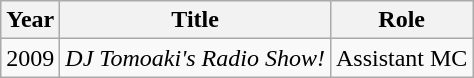<table class="wikitable">
<tr>
<th>Year</th>
<th>Title</th>
<th>Role</th>
</tr>
<tr>
<td>2009</td>
<td><em>DJ Tomoaki's Radio Show!</em></td>
<td>Assistant MC</td>
</tr>
</table>
